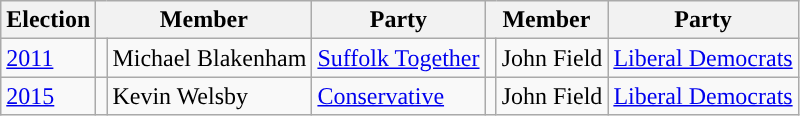<table class="wikitable">
<tr>
<th>Election</th>
<th colspan="2">Member</th>
<th>Party</th>
<th colspan="2">Member</th>
<th>Party</th>
</tr>
<tr>
<td><a href='#'>2011</a></td>
<td style="background-color: "></td>
<td>Michael Blakenham</td>
<td><a href='#'>Suffolk Together</a></td>
<td style="background-color: "></td>
<td>John Field</td>
<td><a href='#'>Liberal Democrats</a></td>
</tr>
<tr>
<td><a href='#'>2015</a></td>
<td style="background-color: "></td>
<td>Kevin Welsby</td>
<td><a href='#'>Conservative</a></td>
<td style="background-color: "></td>
<td>John Field</td>
<td><a href='#'>Liberal Democrats</a></td>
</tr>
</table>
